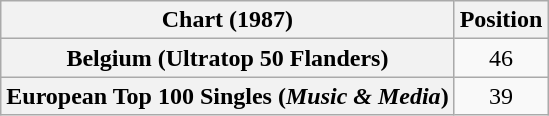<table class="wikitable plainrowheaders">
<tr>
<th scope="col">Chart (1987)</th>
<th scope="col">Position</th>
</tr>
<tr>
<th scope="row">Belgium (Ultratop 50 Flanders)</th>
<td align="center">46</td>
</tr>
<tr>
<th scope="row">European Top 100 Singles (<em>Music & Media</em>)</th>
<td align="center">39</td>
</tr>
</table>
